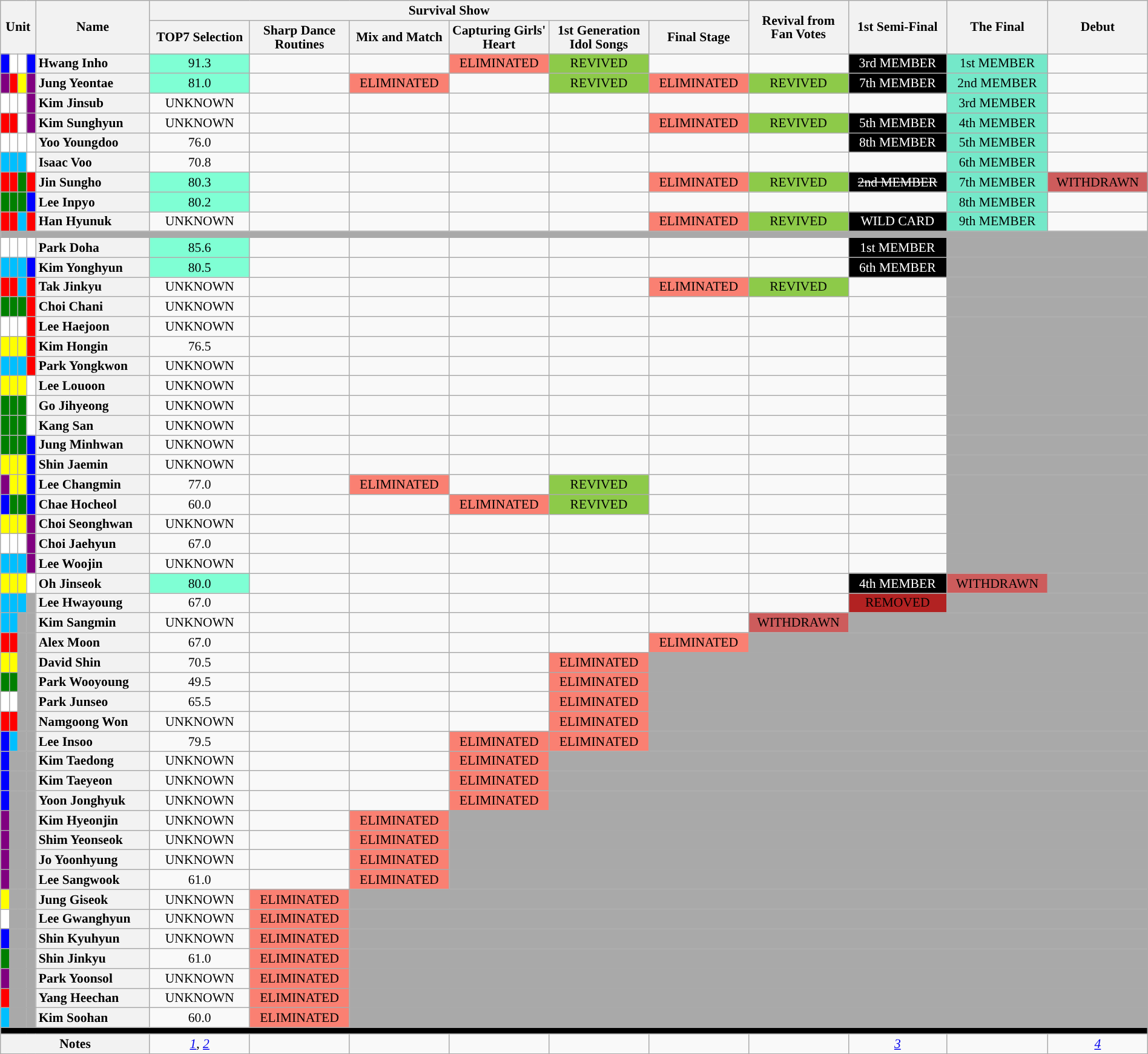<table class="wikitable" style="text-align:center; font-size:90%; width:100%; line-height:15px;">
<tr>
<th colspan="4" rowspan="2">Unit</th>
<th colspan="1" rowspan="2">Name</th>
<th colspan="6">Survival Show</th>
<th style="width:8.7%" rowspan="2">Revival from Fan Votes</th>
<th style="width:8.7" rowspan="2">1st Semi-Final</th>
<th style="width:8.7" rowspan="2">The Final</th>
<th style="width:8.7%" rowspan="2">Debut</th>
</tr>
<tr>
<th style="width:8.7%">TOP7 Selection</th>
<th style="width:8.7%">Sharp Dance Routines</th>
<th style="width:8.7%">Mix and Match</th>
<th style="width:8.7%">Capturing Girls' Heart</th>
<th style="width:8.7%">1st Generation Idol Songs</th>
<th style="width:8.7%">Final Stage</th>
</tr>
<tr>
<td style="background:blue"></td>
<td style="background:white"></td>
<td style="background:white"></td>
<td style="background:blue"></td>
<th style="text-align:left">Hwang Inho</th>
<td style="background:aquamarine;">91.3</td>
<td></td>
<td></td>
<td style="background:salmon;">ELIMINATED</td>
<td style="background:#8DCA49;">REVIVED</td>
<td></td>
<td></td>
<td style="background:black;color:white;">3rd MEMBER</td>
<td style="background:#74E8C9;">1st MEMBER</td>
<td></td>
</tr>
<tr>
<td style="background:purple"></td>
<td style="background:red"></td>
<td style="background:yellow"></td>
<td style="background:purple"></td>
<th style="text-align:left">Jung Yeontae</th>
<td style="background:aquamarine;">81.0</td>
<td></td>
<td style="background:salmon;">ELIMINATED</td>
<td></td>
<td style="background:#8DCA49;">REVIVED</td>
<td style="background:salmon;">ELIMINATED</td>
<td style="background:#8DCA49;">REVIVED</td>
<td style="background:black;color:white;">7th MEMBER</td>
<td style="background:#74E8C9;">2nd MEMBER</td>
<td></td>
</tr>
<tr>
<td style="background:white"></td>
<td style="background:white"></td>
<td style="background:white"></td>
<td style="background:purple"></td>
<th style="text-align:left">Kim Jinsub</th>
<td>UNKNOWN</td>
<td></td>
<td></td>
<td></td>
<td></td>
<td></td>
<td></td>
<td></td>
<td style="background:#74E8C9;">3rd MEMBER</td>
<td></td>
</tr>
<tr>
<td style="background:red"></td>
<td style="background:red"></td>
<td style="background:white"></td>
<td style="background:purple"></td>
<th style="text-align:left">Kim Sunghyun</th>
<td>UNKNOWN</td>
<td></td>
<td></td>
<td></td>
<td></td>
<td style="background:salmon;">ELIMINATED</td>
<td style="background:#8DCA49;">REVIVED</td>
<td style="background:black;color:white;">5th MEMBER</td>
<td style="background:#74E8C9;">4th MEMBER</td>
<td></td>
</tr>
<tr>
<td style="background:white"></td>
<td style="background:white"></td>
<td style="background:white"></td>
<td style="background:white"></td>
<th style="text-align:left">Yoo Youngdoo</th>
<td>76.0</td>
<td></td>
<td></td>
<td></td>
<td></td>
<td></td>
<td></td>
<td style="background:black;color:white;">8th MEMBER</td>
<td style="background:#74E8C9;">5th MEMBER</td>
<td></td>
</tr>
<tr>
<td style="background:deepskyblue"></td>
<td style="background:deepskyblue"></td>
<td style="background:deepskyblue"></td>
<td style="background:white"></td>
<th style="text-align:left">Isaac Voo</th>
<td>70.8</td>
<td></td>
<td></td>
<td></td>
<td></td>
<td></td>
<td></td>
<td></td>
<td style="background:#74E8C9;">6th MEMBER</td>
<td></td>
</tr>
<tr>
<td style="background:red"></td>
<td style="background:red"></td>
<td style="background:green"></td>
<td style="background:red"></td>
<th style="text-align:left">Jin Sungho</th>
<td style="background:aquamarine;">80.3</td>
<td></td>
<td></td>
<td></td>
<td></td>
<td style="background:salmon;">ELIMINATED</td>
<td style="background:#8DCA49;">REVIVED</td>
<td style="background:black;color:white;"><del>2nd MEMBER</del></td>
<td style="background:#74E8C9;">7th MEMBER</td>
<td style="background:indianred;">WITHDRAWN</td>
</tr>
<tr>
<td style="background:green"></td>
<td style="background:green"></td>
<td style="background:green"></td>
<td style="background:blue"></td>
<th style="text-align:left">Lee Inpyo</th>
<td style="background:aquamarine;">80.2</td>
<td></td>
<td></td>
<td></td>
<td></td>
<td></td>
<td></td>
<td></td>
<td style="background:#74E8C9;">8th MEMBER</td>
<td></td>
</tr>
<tr>
<td style="background:red"></td>
<td style="background:red"></td>
<td style="background:deepskyblue"></td>
<td style="background:red"></td>
<th style="text-align:left">Han Hyunuk</th>
<td>UNKNOWN</td>
<td></td>
<td></td>
<td></td>
<td></td>
<td style="background:salmon;">ELIMINATED</td>
<td style="background:#8DCA49;">REVIVED</td>
<td style="background:black;color:white;">WILD CARD</td>
<td style="background:#74E8C9;">9th MEMBER</td>
<td></td>
</tr>
<tr>
<th colspan="15" style="background:darkgrey"></th>
</tr>
<tr>
<td style="background:white"></td>
<td style="background:white"></td>
<td style="background:white"></td>
<td style="background:white"></td>
<th style="text-align:left">Park Doha</th>
<td style="background:aquamarine;">85.6</td>
<td></td>
<td></td>
<td></td>
<td></td>
<td></td>
<td></td>
<td style="background:black;color:white;">1st MEMBER</td>
<td colspan="2" style="background:darkgrey;"></td>
</tr>
<tr>
<td style="background:deepskyblue"></td>
<td style="background:deepskyblue"></td>
<td style="background:deepskyblue"></td>
<td style="background:blue"></td>
<th style="text-align:left">Kim Yonghyun</th>
<td style="background:aquamarine;">80.5</td>
<td></td>
<td></td>
<td></td>
<td></td>
<td></td>
<td></td>
<td style="background:black;color:white;">6th MEMBER</td>
<td colspan="2" style="background:darkgrey;"></td>
</tr>
<tr>
<td style="background:red"></td>
<td style="background:red"></td>
<td style="background:deepskyblue"></td>
<td style="background:red"></td>
<th style="text-align:left">Tak Jinkyu</th>
<td>UNKNOWN</td>
<td></td>
<td></td>
<td></td>
<td></td>
<td style="background:salmon;">ELIMINATED</td>
<td style="background:#8DCA49;">REVIVED</td>
<td></td>
<td colspan="2" style="background:darkgrey;"></td>
</tr>
<tr>
<td style="background:green"></td>
<td style="background:green"></td>
<td style="background:green"></td>
<td style="background:red"></td>
<th style="text-align:left">Choi Chani</th>
<td>UNKNOWN</td>
<td></td>
<td></td>
<td></td>
<td></td>
<td></td>
<td></td>
<td></td>
<td colspan="2" style="background:darkgrey;"></td>
</tr>
<tr>
<td style="background:white"></td>
<td style="background:white"></td>
<td style="background:white"></td>
<td style="background:red"></td>
<th style="text-align:left">Lee Haejoon</th>
<td>UNKNOWN</td>
<td></td>
<td></td>
<td></td>
<td></td>
<td></td>
<td></td>
<td></td>
<td colspan="2" style="background:darkgrey;"></td>
</tr>
<tr>
<td style="background:yellow"></td>
<td style="background:yellow"></td>
<td style="background:yellow"></td>
<td style="background:red"></td>
<th style="text-align:left">Kim Hongin</th>
<td>76.5</td>
<td></td>
<td></td>
<td></td>
<td></td>
<td></td>
<td></td>
<td></td>
<td colspan="2" style="background:darkgrey;"></td>
</tr>
<tr>
<td style="background:deepskyblue"></td>
<td style="background:deepskyblue"></td>
<td style="background:deepskyblue"></td>
<td style="background:red"></td>
<th style="text-align:left">Park Yongkwon</th>
<td>UNKNOWN</td>
<td></td>
<td></td>
<td></td>
<td></td>
<td></td>
<td></td>
<td></td>
<td colspan="2" style="background:darkgrey;"></td>
</tr>
<tr>
<td style="background:yellow"></td>
<td style="background:yellow"></td>
<td style="background:yellow"></td>
<td style="background:white"></td>
<th style="text-align:left">Lee Louoon</th>
<td>UNKNOWN</td>
<td></td>
<td></td>
<td></td>
<td></td>
<td></td>
<td></td>
<td></td>
<td colspan="2" style="background:darkgrey;"></td>
</tr>
<tr>
<td style="background:green"></td>
<td style="background:green"></td>
<td style="background:green"></td>
<td style="background:white"></td>
<th style="text-align:left">Go Jihyeong</th>
<td>UNKNOWN</td>
<td></td>
<td></td>
<td></td>
<td></td>
<td></td>
<td></td>
<td></td>
<td colspan="2" style="background:darkgrey;"></td>
</tr>
<tr>
<td style="background:green"></td>
<td style="background:green"></td>
<td style="background:green"></td>
<td style="background:white"></td>
<th style="text-align:left">Kang San</th>
<td>UNKNOWN</td>
<td></td>
<td></td>
<td></td>
<td></td>
<td></td>
<td></td>
<td></td>
<td colspan="2" style="background:darkgrey;"></td>
</tr>
<tr>
<td style="background:green"></td>
<td style="background:green"></td>
<td style="background:green"></td>
<td style="background:blue"></td>
<th style="text-align:left">Jung Minhwan</th>
<td>UNKNOWN</td>
<td></td>
<td></td>
<td></td>
<td></td>
<td></td>
<td></td>
<td></td>
<td colspan="2" style="background:darkgrey;"></td>
</tr>
<tr>
<td style="background:yellow"></td>
<td style="background:yellow"></td>
<td style="background:yellow"></td>
<td style="background:blue"></td>
<th style="text-align:left">Shin Jaemin</th>
<td>UNKNOWN</td>
<td></td>
<td></td>
<td></td>
<td></td>
<td></td>
<td></td>
<td></td>
<td colspan="2" style="background:darkgrey;"></td>
</tr>
<tr>
<td style="background:purple"></td>
<td style="background:yellow"></td>
<td style="background:yellow"></td>
<td style="background:blue"></td>
<th style="text-align:left">Lee Changmin</th>
<td>77.0</td>
<td></td>
<td style="background:salmon;">ELIMINATED</td>
<td></td>
<td style="background:#8DCA49;">REVIVED</td>
<td></td>
<td></td>
<td></td>
<td colspan="2" style="background:darkgrey;"></td>
</tr>
<tr>
<td style="background:blue"></td>
<td style="background:green"></td>
<td style="background:green"></td>
<td style="background:blue"></td>
<th style="text-align:left">Chae Hocheol</th>
<td>60.0</td>
<td></td>
<td></td>
<td style="background:salmon;">ELIMINATED</td>
<td style="background:#8DCA49;">REVIVED</td>
<td></td>
<td></td>
<td></td>
<td colspan="2" style="background:darkgrey;"></td>
</tr>
<tr>
<td style="background:yellow"></td>
<td style="background:yellow"></td>
<td style="background:yellow"></td>
<td style="background:purple"></td>
<th style="text-align:left">Choi Seonghwan</th>
<td>UNKNOWN</td>
<td></td>
<td></td>
<td></td>
<td></td>
<td></td>
<td></td>
<td></td>
<td colspan="2" style="background:darkgrey;"></td>
</tr>
<tr>
<td style="background:white"></td>
<td style="background:white"></td>
<td style="background:white"></td>
<td style="background:purple"></td>
<th style="text-align:left">Choi Jaehyun</th>
<td>67.0</td>
<td></td>
<td></td>
<td></td>
<td></td>
<td></td>
<td></td>
<td></td>
<td colspan="2" style="background:darkgrey;"></td>
</tr>
<tr>
<td style="background:deepskyblue"></td>
<td style="background:deepskyblue"></td>
<td style="background:deepskyblue"></td>
<td style="background:purple"></td>
<th style="text-align:left">Lee Woojin</th>
<td>UNKNOWN</td>
<td></td>
<td></td>
<td></td>
<td></td>
<td></td>
<td></td>
<td></td>
<td colspan="2" style="background:darkgrey;"></td>
</tr>
<tr>
<td style="background:yellow"></td>
<td style="background:yellow"></td>
<td style="background:yellow"></td>
<td style="background:white"></td>
<th style="text-align:left">Oh Jinseok</th>
<td style="background:aquamarine;">80.0</td>
<td></td>
<td></td>
<td></td>
<td></td>
<td></td>
<td></td>
<td style="background:black;color:white;">4th MEMBER</td>
<td style="background:indianred;">WITHDRAWN</td>
<td style="background:darkgrey;"></td>
</tr>
<tr>
<td style="background:deepskyblue"></td>
<td style="background:deepskyblue"></td>
<td style="background:deepskyblue"></td>
<td style="background:darkgrey"></td>
<th style="text-align:left">Lee Hwayoung</th>
<td>67.0</td>
<td></td>
<td></td>
<td></td>
<td></td>
<td></td>
<td></td>
<td style="background:firebrick;">REMOVED</td>
<td colspan="2" style="background:darkgrey;"></td>
</tr>
<tr>
<td style="background:deepskyblue"></td>
<td style="background:deepskyblue"></td>
<td style="background:darkgrey"></td>
<td style="background:darkgrey"></td>
<th style="text-align:left">Kim Sangmin</th>
<td>UNKNOWN</td>
<td></td>
<td></td>
<td></td>
<td></td>
<td></td>
<td style="background:indianred;">WITHDRAWN</td>
<td colspan="3" style="background:darkgrey;"></td>
</tr>
<tr>
<td style="background:red"></td>
<td style="background:red"></td>
<td style="background:darkgrey"></td>
<td style="background:darkgrey"></td>
<th style="text-align:left">Alex Moon</th>
<td>67.0</td>
<td></td>
<td></td>
<td></td>
<td></td>
<td style="background:salmon;">ELIMINATED</td>
<td colspan="4" style="background:darkgrey;"></td>
</tr>
<tr>
<td style="background:yellow"></td>
<td style="background:yellow"></td>
<td style="background:darkgrey"></td>
<td style="background:darkgrey"></td>
<th style="text-align:left">David Shin</th>
<td>70.5</td>
<td></td>
<td></td>
<td></td>
<td style="background:salmon;">ELIMINATED</td>
<td colspan="5" style="background:darkgrey;"></td>
</tr>
<tr>
<td style="background:green"></td>
<td style="background:green"></td>
<td style="background:darkgrey"></td>
<td style="background:darkgrey"></td>
<th style="text-align:left">Park Wooyoung</th>
<td>49.5</td>
<td></td>
<td></td>
<td></td>
<td style="background:salmon;">ELIMINATED</td>
<td colspan="5" style="background:darkgrey;"></td>
</tr>
<tr>
<td style="background:white"></td>
<td style="background:white"></td>
<td style="background:darkgrey"></td>
<td style="background:darkgrey"></td>
<th style="text-align:left">Park Junseo</th>
<td>65.5</td>
<td></td>
<td></td>
<td></td>
<td style="background:salmon;">ELIMINATED</td>
<td colspan="5" style="background:darkgrey;"></td>
</tr>
<tr>
<td style="background:red"></td>
<td style="background:red"></td>
<td style="background:darkgrey"></td>
<td style="background:darkgrey"></td>
<th style="text-align:left">Namgoong Won</th>
<td>UNKNOWN</td>
<td></td>
<td></td>
<td></td>
<td style="background:salmon;">ELIMINATED</td>
<td colspan="5" style="background:darkgrey;"></td>
</tr>
<tr>
<td style="background:blue"></td>
<td style="background:deepskyblue"></td>
<td style="background:darkgrey"></td>
<td style="background:darkgrey"></td>
<th style="text-align:left">Lee Insoo</th>
<td>79.5</td>
<td></td>
<td></td>
<td style="background:salmon;">ELIMINATED</td>
<td style="background:salmon;">ELIMINATED</td>
<td colspan="5" style="background:darkgrey;"></td>
</tr>
<tr>
<td style="background:blue"></td>
<td style="background:darkgrey"></td>
<td style="background:darkgrey"></td>
<td style="background:darkgrey"></td>
<th style="text-align:left">Kim Taedong</th>
<td>UNKNOWN</td>
<td></td>
<td></td>
<td style="background:salmon;">ELIMINATED</td>
<td colspan="6" style="background:darkgrey;"></td>
</tr>
<tr>
<td style="background:blue"></td>
<td style="background:darkgrey"></td>
<td style="background:darkgrey"></td>
<td style="background:darkgrey"></td>
<th style="text-align:left">Kim Taeyeon</th>
<td>UNKNOWN</td>
<td></td>
<td></td>
<td style="background:salmon;">ELIMINATED</td>
<td colspan="6" style="background:darkgrey;"></td>
</tr>
<tr>
<td style="background:blue"></td>
<td style="background:darkgrey"></td>
<td style="background:darkgrey"></td>
<td style="background:darkgrey"></td>
<th style="text-align:left">Yoon Jonghyuk</th>
<td>UNKNOWN</td>
<td></td>
<td></td>
<td style="background:salmon;">ELIMINATED</td>
<td colspan="6" style="background:darkgrey;"></td>
</tr>
<tr>
<td style="background:purple"></td>
<td style="background:darkgrey"></td>
<td style="background:darkgrey"></td>
<td style="background:darkgrey"></td>
<th style="text-align:left">Kim Hyeonjin</th>
<td>UNKNOWN</td>
<td></td>
<td style="background:salmon;">ELIMINATED</td>
<td colspan="7" style="background:darkgrey;"></td>
</tr>
<tr>
<td style="background:purple"></td>
<td style="background:darkgrey"></td>
<td style="background:darkgrey"></td>
<td style="background:darkgrey"></td>
<th style="text-align:left">Shim Yeonseok</th>
<td>UNKNOWN</td>
<td></td>
<td style="background:salmon;">ELIMINATED</td>
<td colspan="7" style="background:darkgrey;"></td>
</tr>
<tr>
<td style="background:purple"></td>
<td style="background:darkgrey"></td>
<td style="background:darkgrey"></td>
<td style="background:darkgrey"></td>
<th style="text-align:left">Jo Yoonhyung</th>
<td>UNKNOWN</td>
<td></td>
<td style="background:salmon;">ELIMINATED</td>
<td colspan="7" style="background:darkgrey;"></td>
</tr>
<tr>
<td style="background:purple"></td>
<td style="background:darkgrey"></td>
<td style="background:darkgrey"></td>
<td style="background:darkgrey"></td>
<th style="text-align:left">Lee Sangwook</th>
<td>61.0</td>
<td></td>
<td style="background:salmon;">ELIMINATED</td>
<td colspan="7" style="background:darkgrey;"></td>
</tr>
<tr>
<td style="background:yellow"></td>
<td style="background:darkgrey"></td>
<td style="background:darkgrey"></td>
<td style="background:darkgrey"></td>
<th style="text-align:left">Jung Giseok</th>
<td>UNKNOWN</td>
<td style="background:salmon;">ELIMINATED</td>
<td colspan="8" style="background:darkgrey;"></td>
</tr>
<tr>
<td style="background:white"></td>
<td style="background:darkgrey"></td>
<td style="background:darkgrey"></td>
<td style="background:darkgrey"></td>
<th style="text-align:left">Lee Gwanghyun</th>
<td>UNKNOWN</td>
<td style="background:salmon;">ELIMINATED</td>
<td colspan="8" style="background:darkgrey;"></td>
</tr>
<tr>
<td style="background:blue"></td>
<td style="background:darkgrey"></td>
<td style="background:darkgrey"></td>
<td style="background:darkgrey"></td>
<th style="text-align:left">Shin Kyuhyun</th>
<td>UNKNOWN</td>
<td style="background:salmon;">ELIMINATED</td>
<td colspan="8" style="background:darkgrey;"></td>
</tr>
<tr>
<td style="background:green"></td>
<td style="background:darkgrey"></td>
<td style="background:darkgrey"></td>
<td style="background:darkgrey"></td>
<th style="text-align:left">Shin Jinkyu</th>
<td>61.0</td>
<td style="background:salmon;">ELIMINATED</td>
<td colspan="8" style="background:darkgrey;"></td>
</tr>
<tr>
<td style="background:purple"></td>
<td style="background:darkgrey"></td>
<td style="background:darkgrey"></td>
<td style="background:darkgrey"></td>
<th style="text-align:left">Park Yoonsol</th>
<td>UNKNOWN</td>
<td style="background:salmon;">ELIMINATED</td>
<td colspan="8" style="background:darkgrey;"></td>
</tr>
<tr>
<td style="background:red"></td>
<td style="background:darkgrey"></td>
<td style="background:darkgrey"></td>
<td style="background:darkgrey"></td>
<th style="text-align:left">Yang Heechan</th>
<td>UNKNOWN</td>
<td style="background:salmon;">ELIMINATED</td>
<td colspan="8" style="background:darkgrey;"></td>
</tr>
<tr>
<td style="background:deepskyblue"></td>
<td style="background:darkgrey"></td>
<td style="background:darkgrey"></td>
<td style="background:darkgrey"></td>
<th style="text-align:left">Kim Soohan</th>
<td>60.0</td>
<td style="background:salmon;">ELIMINATED</td>
<td colspan="8" style="background:darkgrey;"></td>
</tr>
<tr>
<th colspan="15" style="background:#000"></th>
</tr>
<tr>
<th colspan="5">Notes</th>
<td><em><a href='#'>1</a></em>, <em><a href='#'>2</a></em></td>
<td></td>
<td></td>
<td></td>
<td></td>
<td></td>
<td></td>
<td><em><a href='#'>3</a></em></td>
<td></td>
<td><em><a href='#'>4</a></em></td>
</tr>
<tr>
</tr>
</table>
